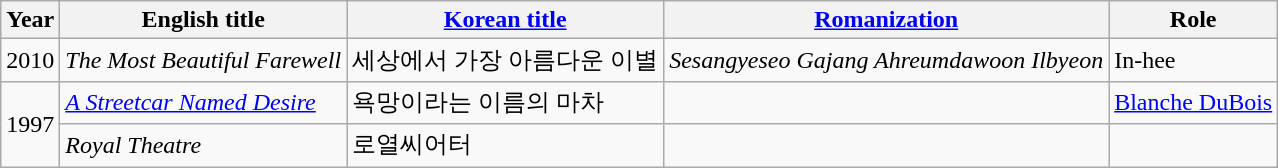<table class="wikitable">
<tr>
<th>Year</th>
<th>English title</th>
<th><a href='#'>Korean title</a></th>
<th><a href='#'>Romanization</a></th>
<th>Role</th>
</tr>
<tr>
<td>2010</td>
<td><em>The Most Beautiful Farewell</em></td>
<td>세상에서 가장 아름다운 이별</td>
<td><em>Sesangyeseo Gajang Ahreumdawoon Ilbyeon</em></td>
<td>In-hee</td>
</tr>
<tr>
<td rowspan=2>1997</td>
<td><em><a href='#'>A Streetcar Named Desire</a></em></td>
<td>욕망이라는 이름의 마차</td>
<td></td>
<td><a href='#'>Blanche DuBois</a></td>
</tr>
<tr>
<td><em>Royal Theatre</em></td>
<td>로열씨어터</td>
<td></td>
<td></td>
</tr>
</table>
